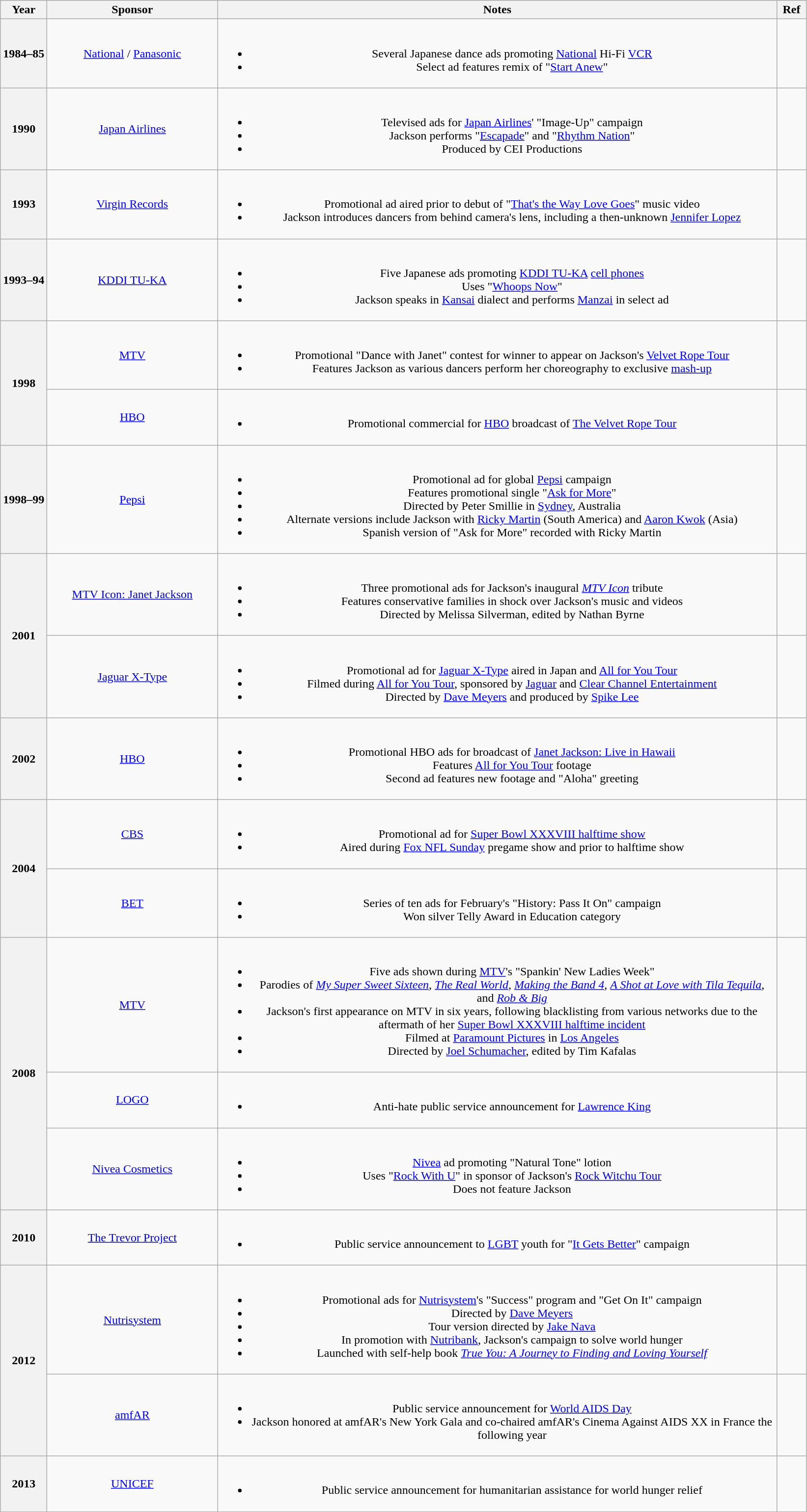<table class="wikitable sortable plainrowheaders" style="text-align: center;">
<tr>
<th scope="col">Year</th>
<th scope="col" style="width: 14em;">Sponsor</th>
<th scope="col" style="width: 47em;">Notes</th>
<th scope="col" style="width: 2em;" class="unsortable">Ref</th>
</tr>
<tr>
<th scope="row">1984–85</th>
<td><a href='#'>National</a> / <a href='#'>Panasonic</a></td>
<td><br><ul><li>Several Japanese dance ads promoting <a href='#'>National</a> Hi-Fi <a href='#'>VCR</a></li><li>Select ad features remix of "<a href='#'>Start Anew</a>"</li></ul></td>
<td></td>
</tr>
<tr>
<th scope="row">1990</th>
<td><a href='#'>Japan Airlines</a></td>
<td><br><ul><li>Televised ads for <a href='#'>Japan Airlines</a>' "Image-Up" campaign</li><li>Jackson performs "<a href='#'>Escapade</a>" and "<a href='#'>Rhythm Nation</a>"</li><li>Produced by CEI Productions</li></ul></td>
<td></td>
</tr>
<tr>
<th scope="row">1993</th>
<td><a href='#'>Virgin Records</a></td>
<td><br><ul><li>Promotional ad aired prior to debut of "<a href='#'>That's the Way Love Goes</a>" music video</li><li>Jackson introduces dancers from behind camera's lens, including a then-unknown <a href='#'>Jennifer Lopez</a></li></ul></td>
<td></td>
</tr>
<tr>
<th scope="row">1993–94</th>
<td><a href='#'>KDDI TU-KA</a></td>
<td><br><ul><li>Five Japanese ads promoting <a href='#'>KDDI TU-KA</a> <a href='#'>cell phones</a></li><li>Uses "<a href='#'>Whoops Now</a>"</li><li>Jackson speaks in <a href='#'>Kansai</a> dialect and performs <a href='#'>Manzai</a> in select ad</li></ul></td>
<td></td>
</tr>
<tr>
<th rowspan="2" scope="row">1998</th>
<td><a href='#'>MTV</a></td>
<td><br><ul><li>Promotional "Dance with Janet" contest for winner to appear on Jackson's <a href='#'>Velvet Rope Tour</a></li><li>Features Jackson as various dancers perform her choreography to exclusive <a href='#'>mash-up</a></li></ul></td>
<td></td>
</tr>
<tr>
<td><a href='#'>HBO</a></td>
<td><br><ul><li>Promotional commercial for <a href='#'>HBO</a> broadcast of <a href='#'>The Velvet Rope Tour</a></li></ul></td>
<td></td>
</tr>
<tr>
<th scope="row">1998–99</th>
<td><a href='#'>Pepsi</a></td>
<td><br><ul><li>Promotional ad for global <a href='#'>Pepsi</a> campaign</li><li>Features promotional single "<a href='#'>Ask for More</a>"</li><li>Directed by Peter Smillie in <a href='#'>Sydney</a>, Australia</li><li>Alternate versions include Jackson with <a href='#'>Ricky Martin</a> (South America) and <a href='#'>Aaron Kwok</a> (Asia)</li><li>Spanish version of "Ask for More" recorded with Ricky Martin</li></ul></td>
<td></td>
</tr>
<tr>
<th rowspan="2" scope="row">2001</th>
<td><a href='#'>MTV Icon: Janet Jackson</a></td>
<td><br><ul><li>Three promotional ads for Jackson's inaugural <em><a href='#'>MTV Icon</a></em> tribute</li><li>Features conservative families in shock over Jackson's music and videos</li><li>Directed by Melissa Silverman, edited by Nathan Byrne</li></ul></td>
<td></td>
</tr>
<tr>
<td><a href='#'>Jaguar X-Type</a></td>
<td><br><ul><li>Promotional ad for <a href='#'>Jaguar X-Type</a> aired in Japan and <a href='#'>All for You Tour</a></li><li>Filmed during <a href='#'>All for You Tour</a>, sponsored by <a href='#'>Jaguar</a> and <a href='#'>Clear Channel Entertainment</a></li><li>Directed by <a href='#'>Dave Meyers</a> and produced by <a href='#'>Spike Lee</a></li></ul></td>
<td></td>
</tr>
<tr>
<th scope="row">2002</th>
<td><a href='#'>HBO</a></td>
<td><br><ul><li>Promotional HBO ads for broadcast of <a href='#'>Janet Jackson: Live in Hawaii</a></li><li>Features <a href='#'>All for You Tour</a> footage</li><li>Second ad features new footage and "Aloha" greeting</li></ul></td>
<td></td>
</tr>
<tr>
<th rowspan="2" scope="row">2004</th>
<td><a href='#'>CBS</a></td>
<td><br><ul><li>Promotional ad for <a href='#'>Super Bowl XXXVIII halftime show</a></li><li>Aired during <a href='#'>Fox NFL Sunday</a> pregame show and prior to halftime show</li></ul></td>
<td></td>
</tr>
<tr>
<td><a href='#'>BET</a></td>
<td><br><ul><li>Series of ten ads for February's "History: Pass It On" campaign</li><li>Won silver Telly Award in Education category</li></ul></td>
<td><br></td>
</tr>
<tr>
<th rowspan="3" scope="row">2008</th>
<td><a href='#'>MTV</a></td>
<td><br><ul><li>Five ads shown during <a href='#'>MTV</a>'s "Spankin' New Ladies Week"</li><li>Parodies of <em><a href='#'>My Super Sweet Sixteen</a></em>, <em><a href='#'>The Real World</a></em>, <em><a href='#'>Making the Band 4</a></em>, <em><a href='#'>A Shot at Love with Tila Tequila</a></em>, and <em><a href='#'>Rob & Big</a></em></li><li>Jackson's first appearance on MTV in six years, following blacklisting from various networks due to the aftermath of her <a href='#'>Super Bowl XXXVIII halftime incident</a></li><li>Filmed at <a href='#'>Paramount Pictures</a> in <a href='#'>Los Angeles</a></li><li>Directed by <a href='#'>Joel Schumacher</a>, edited by Tim Kafalas</li></ul></td>
<td></td>
</tr>
<tr>
<td><a href='#'>LOGO</a></td>
<td><br><ul><li>Anti-hate public service announcement for <a href='#'>Lawrence King</a></li></ul></td>
<td></td>
</tr>
<tr>
<td><a href='#'>Nivea Cosmetics</a></td>
<td><br><ul><li><a href='#'>Nivea</a> ad promoting "Natural Tone" lotion</li><li>Uses "<a href='#'>Rock With U</a>" in sponsor of Jackson's <a href='#'>Rock Witchu Tour</a></li><li>Does not feature Jackson</li></ul></td>
<td></td>
</tr>
<tr>
<th scope="row">2010</th>
<td><a href='#'>The Trevor Project</a></td>
<td><br><ul><li>Public service announcement to <a href='#'>LGBT</a> youth for "<a href='#'>It Gets Better</a>" campaign</li></ul></td>
<td></td>
</tr>
<tr>
<th rowspan="2" scope="row">2012</th>
<td><a href='#'>Nutrisystem</a></td>
<td><br><ul><li>Promotional ads for <a href='#'>Nutrisystem</a>'s "Success" program and "Get On It" campaign</li><li>Directed by <a href='#'>Dave Meyers</a></li><li>Tour version directed by <a href='#'>Jake Nava</a></li><li>In promotion with <a href='#'>Nutribank</a>, Jackson's campaign to solve world hunger</li><li>Launched with self-help book <em><a href='#'>True You: A Journey to Finding and Loving Yourself</a></em></li></ul></td>
<td><br></td>
</tr>
<tr>
<td><a href='#'>amfAR</a></td>
<td><br><ul><li>Public service announcement for <a href='#'>World AIDS Day</a></li><li>Jackson honored at amfAR's New York Gala and co-chaired amfAR's Cinema Against AIDS XX in France the following year</li></ul></td>
<td><br></td>
</tr>
<tr>
<th scope="row">2013</th>
<td><a href='#'>UNICEF</a></td>
<td><br><ul><li>Public service announcement for humanitarian assistance for world hunger relief</li></ul></td>
<td></td>
</tr>
</table>
